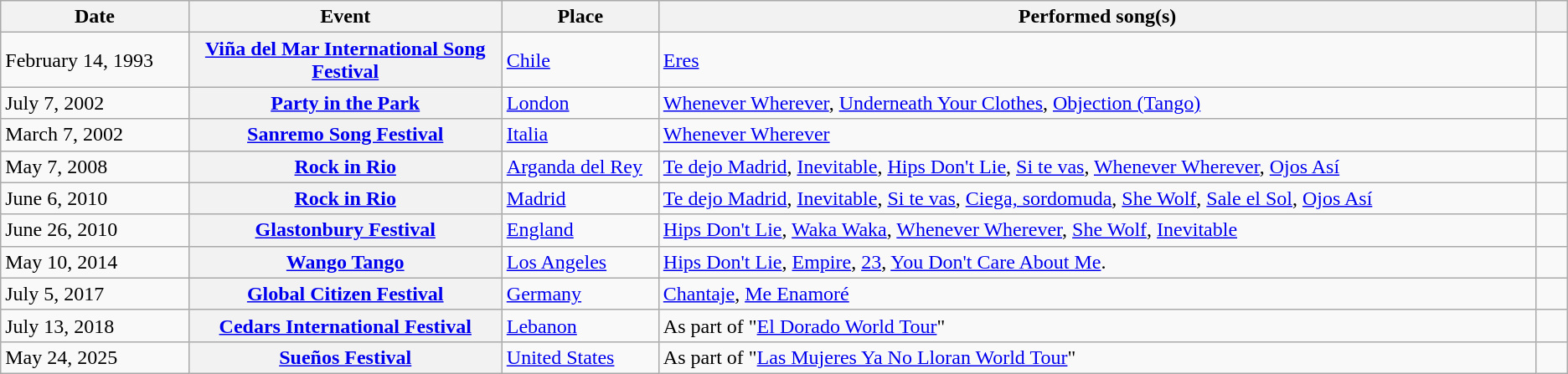<table class="wikitable sortable plainrowheaders">
<tr>
<th style="width:12%;">Date</th>
<th style="width:20%;">Event</th>
<th style="width:10%;">Place</th>
<th class="unsortable">Performed song(s)</th>
<th scope="col" width="2%" class="unsortable"></th>
</tr>
<tr>
<td>February 14, 1993</td>
<th scope="row"><a href='#'>Viña del Mar International Song Festival</a></th>
<td><a href='#'>Chile</a></td>
<td><a href='#'>Eres</a></td>
<td></td>
</tr>
<tr>
<td>July 7, 2002</td>
<th scope="row"><a href='#'>Party in the Park</a></th>
<td><a href='#'>London</a></td>
<td><a href='#'>Whenever Wherever</a>, <a href='#'>Underneath Your Clothes</a>, <a href='#'>Objection (Tango)</a></td>
<td></td>
</tr>
<tr>
<td>March 7, 2002</td>
<th scope="row"><a href='#'>Sanremo Song Festival</a></th>
<td><a href='#'>Italia</a></td>
<td><a href='#'>Whenever Wherever</a></td>
<td></td>
</tr>
<tr>
<td>May 7, 2008</td>
<th scope="row"><a href='#'>Rock in Rio</a></th>
<td><a href='#'>Arganda del Rey</a></td>
<td><a href='#'>Te dejo Madrid</a>, <a href='#'>Inevitable</a>, <a href='#'>Hips Don't Lie</a>, <a href='#'>Si te vas</a>, <a href='#'>Whenever Wherever</a>, <a href='#'>Ojos Así</a></td>
<td></td>
</tr>
<tr>
<td>June 6, 2010</td>
<th scope="row"><a href='#'>Rock in Rio</a></th>
<td><a href='#'>Madrid</a></td>
<td><a href='#'>Te dejo Madrid</a>, <a href='#'>Inevitable</a>, <a href='#'>Si te vas</a>, <a href='#'>Ciega, sordomuda</a>, <a href='#'>She Wolf</a>, <a href='#'>Sale el Sol</a>, <a href='#'>Ojos Así</a></td>
<td></td>
</tr>
<tr>
<td>June 26, 2010</td>
<th scope="row"><a href='#'>Glastonbury Festival</a></th>
<td><a href='#'>England</a></td>
<td><a href='#'>Hips Don't Lie</a>, <a href='#'>Waka Waka</a>, <a href='#'>Whenever Wherever</a>, <a href='#'>She Wolf</a>, <a href='#'>Inevitable</a></td>
<td></td>
</tr>
<tr>
<td>May 10, 2014</td>
<th scope="row"><a href='#'>Wango Tango</a></th>
<td><a href='#'>Los Angeles</a></td>
<td><a href='#'>Hips Don't Lie</a>, <a href='#'>Empire</a>, <a href='#'>23</a>, <a href='#'>You Don't Care About Me</a>.</td>
<td></td>
</tr>
<tr>
<td>July 5, 2017</td>
<th scope="row"><a href='#'>Global Citizen Festival</a></th>
<td><a href='#'>Germany</a></td>
<td><a href='#'>Chantaje</a>, <a href='#'>Me Enamoré</a></td>
<td></td>
</tr>
<tr>
<td>July 13, 2018</td>
<th scope="row"><a href='#'>Cedars International Festival</a></th>
<td><a href='#'>Lebanon</a></td>
<td>As part of "<a href='#'>El Dorado World Tour</a>"</td>
<td></td>
</tr>
<tr>
<td>May 24, 2025</td>
<th scope="row"><a href='#'>Sueños Festival</a></th>
<td><a href='#'>United States</a></td>
<td>As part of "<a href='#'>Las Mujeres Ya No Lloran World Tour</a>"</td>
<td></td>
</tr>
</table>
